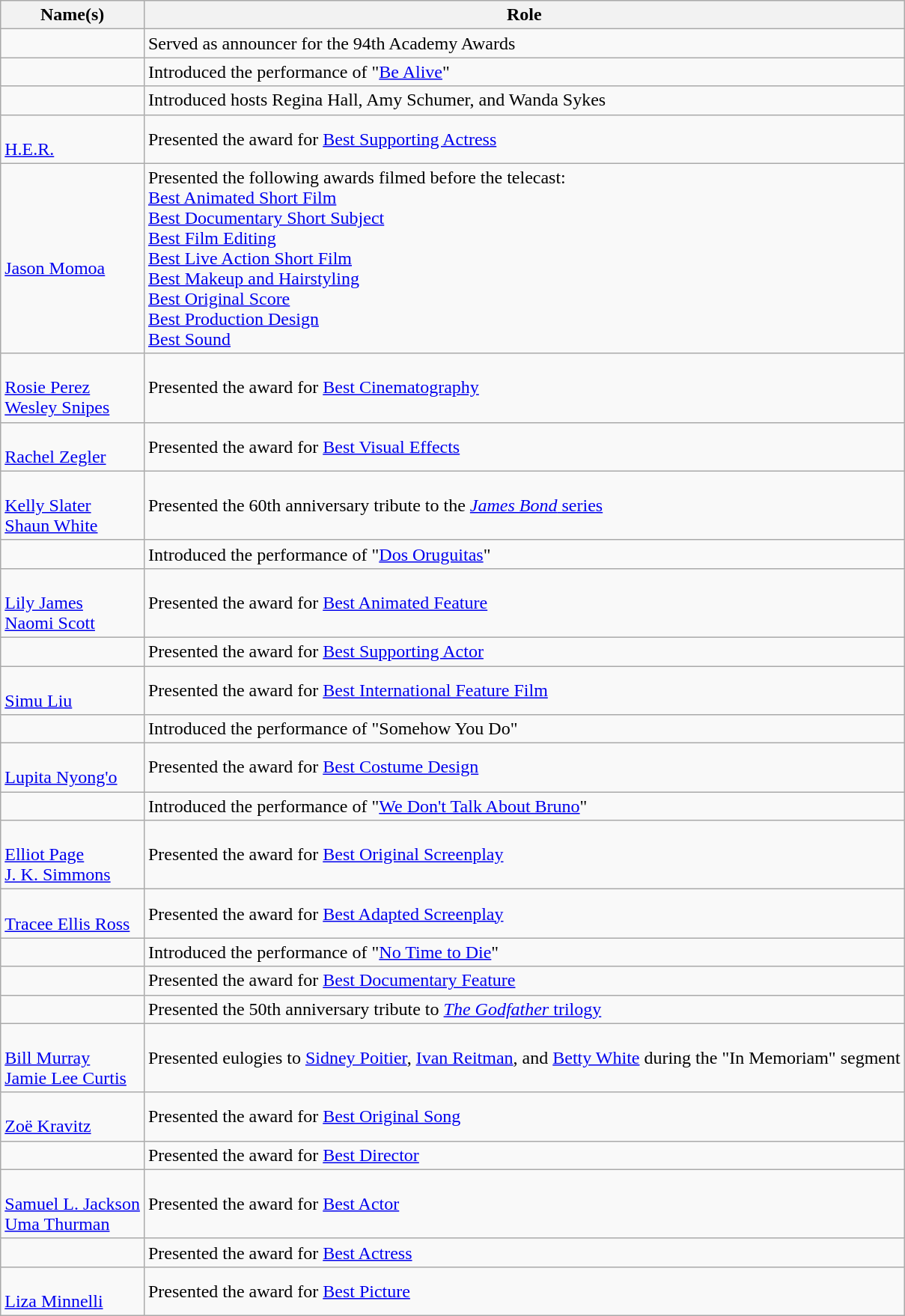<table class="wikitable plainrowheaders sortable">
<tr>
<th scope="col">Name(s)</th>
<th scope="col">Role</th>
</tr>
<tr>
<td scope="row"></td>
<td>Served as announcer for the 94th Academy Awards</td>
</tr>
<tr>
<td scope="row"><br></td>
<td>Introduced the performance of "<a href='#'>Be Alive</a>"</td>
</tr>
<tr>
<td scope="row"></td>
<td>Introduced hosts Regina Hall, Amy Schumer, and Wanda Sykes</td>
</tr>
<tr>
<td scope="row"><br><a href='#'>H.E.R.</a></td>
<td>Presented the award for <a href='#'>Best Supporting Actress</a></td>
</tr>
<tr>
<td scope="row"><br><a href='#'>Jason Momoa</a></td>
<td>Presented the following awards filmed before the telecast:<br><a href='#'>Best Animated Short Film</a><br><a href='#'>Best Documentary Short Subject</a><br><a href='#'>Best Film Editing</a><br><a href='#'>Best Live Action Short Film</a><br><a href='#'>Best Makeup and Hairstyling</a><br><a href='#'>Best Original Score</a><br><a href='#'>Best Production Design</a><br><a href='#'>Best Sound</a></td>
</tr>
<tr>
<td scope="row"><br><a href='#'>Rosie Perez</a><br><a href='#'>Wesley Snipes</a></td>
<td>Presented the award for <a href='#'>Best Cinematography</a></td>
</tr>
<tr>
<td scope="row"><br><a href='#'>Rachel Zegler</a></td>
<td>Presented the award for <a href='#'>Best Visual Effects</a></td>
</tr>
<tr>
<td scope="row"><br><a href='#'>Kelly Slater</a><br><a href='#'>Shaun White</a></td>
<td>Presented the 60th anniversary tribute to the <a href='#'><em>James Bond</em> series</a></td>
</tr>
<tr>
<td scope="row"></td>
<td>Introduced the performance of "<a href='#'>Dos Oruguitas</a>"</td>
</tr>
<tr>
<td scope="row"><br><a href='#'>Lily James</a><br><a href='#'>Naomi Scott</a></td>
<td>Presented the award for <a href='#'>Best Animated Feature</a></td>
</tr>
<tr>
<td scope="row"></td>
<td>Presented the award for <a href='#'>Best Supporting Actor</a></td>
</tr>
<tr>
<td scope="row"><br><a href='#'>Simu Liu</a></td>
<td>Presented the award for <a href='#'>Best International Feature Film</a></td>
</tr>
<tr>
<td scope="row"></td>
<td>Introduced the performance of "Somehow You Do"</td>
</tr>
<tr>
<td scope="row"><br><a href='#'>Lupita Nyong'o</a></td>
<td>Presented the award for <a href='#'>Best Costume Design</a></td>
</tr>
<tr>
<td scope="row"></td>
<td>Introduced the performance of "<a href='#'>We Don't Talk About Bruno</a>"</td>
</tr>
<tr>
<td scope="row"><br><a href='#'>Elliot Page</a><br><a href='#'>J. K. Simmons</a></td>
<td>Presented the award for <a href='#'>Best Original Screenplay</a></td>
</tr>
<tr>
<td scope="row"><br><a href='#'>Tracee Ellis Ross</a></td>
<td>Presented the award for <a href='#'>Best Adapted Screenplay</a></td>
</tr>
<tr>
<td scope="row"></td>
<td>Introduced the performance of "<a href='#'>No Time to Die</a>"</td>
</tr>
<tr>
<td scope="row"></td>
<td>Presented the award for <a href='#'>Best Documentary Feature</a></td>
</tr>
<tr>
<td scope="row"></td>
<td>Presented the 50th anniversary tribute to <a href='#'><em>The Godfather</em> trilogy</a></td>
</tr>
<tr>
<td scope="row"><br><a href='#'>Bill Murray</a><br><a href='#'>Jamie Lee Curtis</a></td>
<td>Presented eulogies to <a href='#'>Sidney Poitier</a>, <a href='#'>Ivan Reitman</a>, and <a href='#'>Betty White</a> during the "In Memoriam" segment</td>
</tr>
<tr>
<td scope="row"><br><a href='#'>Zoë Kravitz</a></td>
<td>Presented the award for <a href='#'>Best Original Song</a></td>
</tr>
<tr>
<td scope="row"></td>
<td>Presented the award for <a href='#'>Best Director</a></td>
</tr>
<tr>
<td scope="row"><br><a href='#'>Samuel L. Jackson</a><br><a href='#'>Uma Thurman</a></td>
<td>Presented the award for <a href='#'>Best Actor</a></td>
</tr>
<tr>
<td scope="row"></td>
<td>Presented the award for <a href='#'>Best Actress</a></td>
</tr>
<tr>
<td scope="row"><br><a href='#'>Liza Minnelli</a></td>
<td>Presented the award for <a href='#'>Best Picture</a></td>
</tr>
</table>
